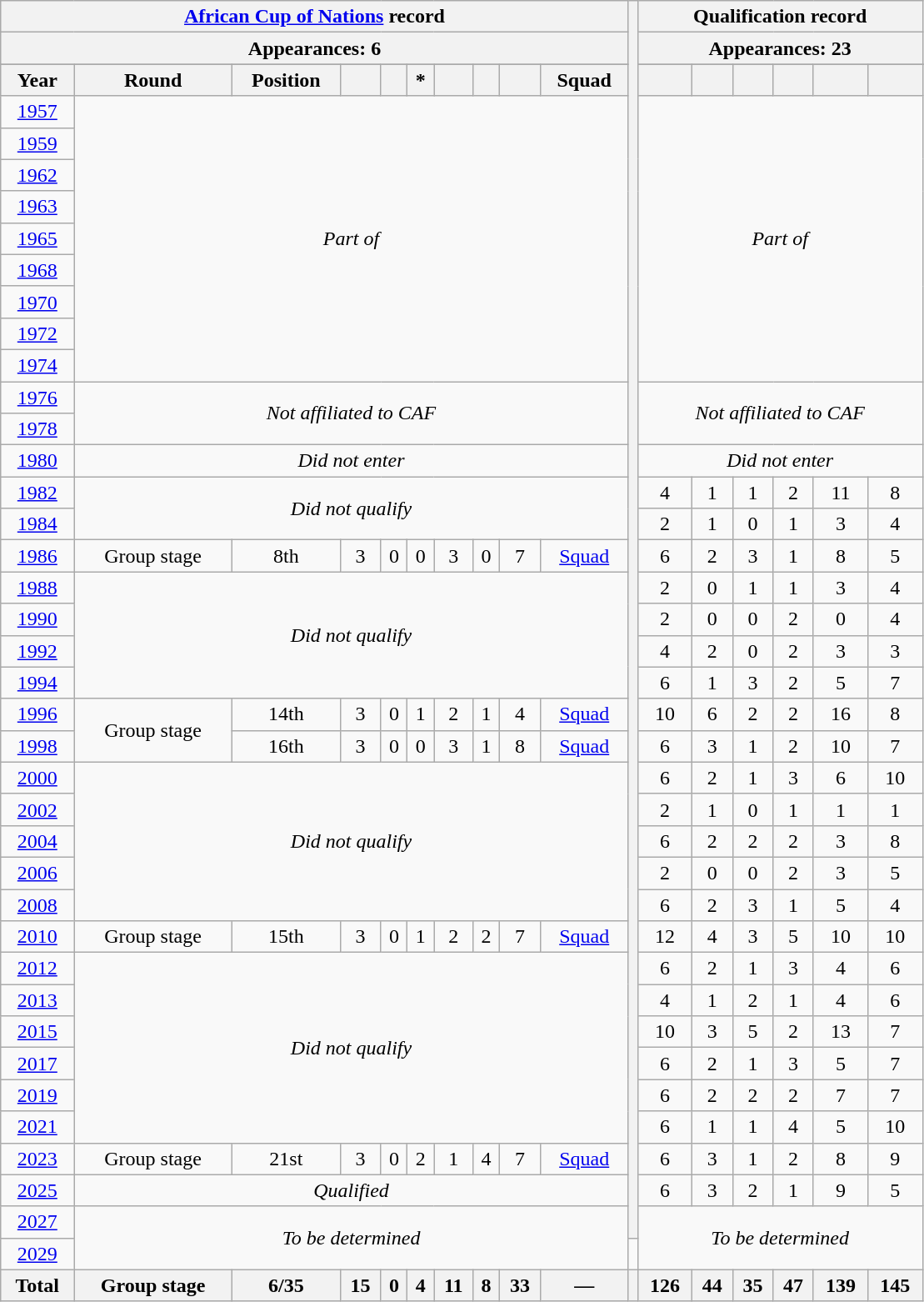<table class="wikitable" style="text-align: center;font-size:100%;">
<tr>
<th colspan=10><a href='#'>African Cup of Nations</a> record</th>
<th width=1% rowspan=40></th>
<th colspan=6>Qualification record</th>
</tr>
<tr>
<th colspan=10>Appearances: 6</th>
<th colspan=6>Appearances: 23</th>
</tr>
<tr>
</tr>
<tr>
<th>Year</th>
<th>Round</th>
<th>Position</th>
<th></th>
<th></th>
<th>*</th>
<th></th>
<th></th>
<th></th>
<th>Squad</th>
<th></th>
<th></th>
<th></th>
<th></th>
<th></th>
<th></th>
</tr>
<tr>
<td> <a href='#'>1957</a></td>
<td rowspan=9 colspan="9"><em>Part of </em></td>
<td rowspan=9 colspan="6"><em>Part of </em></td>
</tr>
<tr>
<td> <a href='#'>1959</a></td>
</tr>
<tr>
<td> <a href='#'>1962</a></td>
</tr>
<tr>
<td> <a href='#'>1963</a></td>
</tr>
<tr>
<td> <a href='#'>1965</a></td>
</tr>
<tr>
<td> <a href='#'>1968</a></td>
</tr>
<tr>
<td> <a href='#'>1970</a></td>
</tr>
<tr>
<td> <a href='#'>1972</a></td>
</tr>
<tr>
<td> <a href='#'>1974</a></td>
</tr>
<tr>
<td> <a href='#'>1976</a></td>
<td rowspan=2 colspan=9><em>Not affiliated to CAF</em></td>
<td rowspan=2 colspan=6><em>Not affiliated to CAF</em></td>
</tr>
<tr>
<td> <a href='#'>1978</a></td>
</tr>
<tr>
<td> <a href='#'>1980</a></td>
<td colspan="9"><em>Did not enter</em></td>
<td colspan="6"><em>Did not enter</em></td>
</tr>
<tr>
<td> <a href='#'>1982</a></td>
<td rowspan=2 colspan="9"><em>Did not qualify</em></td>
<td>4</td>
<td>1</td>
<td>1</td>
<td>2</td>
<td>11</td>
<td>8</td>
</tr>
<tr>
<td> <a href='#'>1984</a></td>
<td>2</td>
<td>1</td>
<td>0</td>
<td>1</td>
<td>3</td>
<td>4</td>
</tr>
<tr>
<td> <a href='#'>1986</a></td>
<td>Group stage</td>
<td>8th</td>
<td>3</td>
<td>0</td>
<td>0</td>
<td>3</td>
<td>0</td>
<td>7</td>
<td><a href='#'>Squad</a></td>
<td>6</td>
<td>2</td>
<td>3</td>
<td>1</td>
<td>8</td>
<td>5</td>
</tr>
<tr>
<td> <a href='#'>1988</a></td>
<td rowspan=4 colspan="9"><em>Did not qualify</em></td>
<td>2</td>
<td>0</td>
<td>1</td>
<td>1</td>
<td>3</td>
<td>4</td>
</tr>
<tr>
<td> <a href='#'>1990</a></td>
<td>2</td>
<td>0</td>
<td>0</td>
<td>2</td>
<td>0</td>
<td>4</td>
</tr>
<tr>
<td> <a href='#'>1992</a></td>
<td>4</td>
<td>2</td>
<td>0</td>
<td>2</td>
<td>3</td>
<td>3</td>
</tr>
<tr>
<td> <a href='#'>1994</a></td>
<td>6</td>
<td>1</td>
<td>3</td>
<td>2</td>
<td>5</td>
<td>7</td>
</tr>
<tr>
<td> <a href='#'>1996</a></td>
<td rowspan=2>Group stage</td>
<td>14th</td>
<td>3</td>
<td>0</td>
<td>1</td>
<td>2</td>
<td>1</td>
<td>4</td>
<td><a href='#'>Squad</a></td>
<td>10</td>
<td>6</td>
<td>2</td>
<td>2</td>
<td>16</td>
<td>8</td>
</tr>
<tr>
<td> <a href='#'>1998</a></td>
<td>16th</td>
<td>3</td>
<td>0</td>
<td>0</td>
<td>3</td>
<td>1</td>
<td>8</td>
<td><a href='#'>Squad</a></td>
<td>6</td>
<td>3</td>
<td>1</td>
<td>2</td>
<td>10</td>
<td>7</td>
</tr>
<tr>
<td>  <a href='#'>2000</a></td>
<td rowspan=5 colspan="9"><em>Did not qualify</em></td>
<td>6</td>
<td>2</td>
<td>1</td>
<td>3</td>
<td>6</td>
<td>10</td>
</tr>
<tr>
<td> <a href='#'>2002</a></td>
<td>2</td>
<td>1</td>
<td>0</td>
<td>1</td>
<td>1</td>
<td>1</td>
</tr>
<tr>
<td> <a href='#'>2004</a></td>
<td>6</td>
<td>2</td>
<td>2</td>
<td>2</td>
<td>3</td>
<td>8</td>
</tr>
<tr>
<td> <a href='#'>2006</a></td>
<td>2</td>
<td>0</td>
<td>0</td>
<td>2</td>
<td>3</td>
<td>5</td>
</tr>
<tr>
<td> <a href='#'>2008</a></td>
<td>6</td>
<td>2</td>
<td>3</td>
<td>1</td>
<td>5</td>
<td>4</td>
</tr>
<tr>
<td> <a href='#'>2010</a></td>
<td>Group stage</td>
<td>15th</td>
<td>3</td>
<td>0</td>
<td>1</td>
<td>2</td>
<td>2</td>
<td>7</td>
<td><a href='#'>Squad</a></td>
<td>12</td>
<td>4</td>
<td>3</td>
<td>5</td>
<td>10</td>
<td>10</td>
</tr>
<tr>
<td>  <a href='#'>2012</a></td>
<td rowspan=6 colspan="9"><em>Did not qualify</em></td>
<td>6</td>
<td>2</td>
<td>1</td>
<td>3</td>
<td>4</td>
<td>6</td>
</tr>
<tr>
<td> <a href='#'>2013</a></td>
<td>4</td>
<td>1</td>
<td>2</td>
<td>1</td>
<td>4</td>
<td>6</td>
</tr>
<tr>
<td> <a href='#'>2015</a></td>
<td>10</td>
<td>3</td>
<td>5</td>
<td>2</td>
<td>13</td>
<td>7</td>
</tr>
<tr>
<td> <a href='#'>2017</a></td>
<td>6</td>
<td>2</td>
<td>1</td>
<td>3</td>
<td>5</td>
<td>7</td>
</tr>
<tr>
<td> <a href='#'>2019</a></td>
<td>6</td>
<td>2</td>
<td>2</td>
<td>2</td>
<td>7</td>
<td>7</td>
</tr>
<tr>
<td> <a href='#'>2021</a></td>
<td>6</td>
<td>1</td>
<td>1</td>
<td>4</td>
<td>5</td>
<td>10</td>
</tr>
<tr>
<td> <a href='#'>2023</a></td>
<td>Group stage</td>
<td>21st</td>
<td>3</td>
<td>0</td>
<td>2</td>
<td>1</td>
<td>4</td>
<td>7</td>
<td><a href='#'>Squad</a></td>
<td>6</td>
<td>3</td>
<td>1</td>
<td>2</td>
<td>8</td>
<td>9</td>
</tr>
<tr>
<td> <a href='#'>2025</a></td>
<td colspan="9"><em>Qualified</em></td>
<td>6</td>
<td>3</td>
<td>2</td>
<td>1</td>
<td>9</td>
<td>5</td>
</tr>
<tr>
<td>   <a href='#'>2027</a></td>
<td rowspan=2 colspan="9"><em>To be determined</em></td>
<td rowspan=2 colspan="6"><em>To be determined</em></td>
</tr>
<tr>
<td> <a href='#'>2029</a></td>
</tr>
<tr>
<th><strong>Total</strong></th>
<th><strong>Group stage</strong></th>
<th><strong>6/35</strong></th>
<th><strong>15</strong></th>
<th><strong>0</strong></th>
<th><strong>4</strong></th>
<th><strong>11</strong></th>
<th><strong>8</strong></th>
<th><strong>33</strong></th>
<th><strong>—</strong></th>
<th><em></th>
<th><strong>126</strong></th>
<th><strong>44</strong></th>
<th><strong>35</strong></th>
<th><strong>47</strong></th>
<th><strong>139</strong></th>
<th><strong>145</strong></th>
</tr>
</table>
